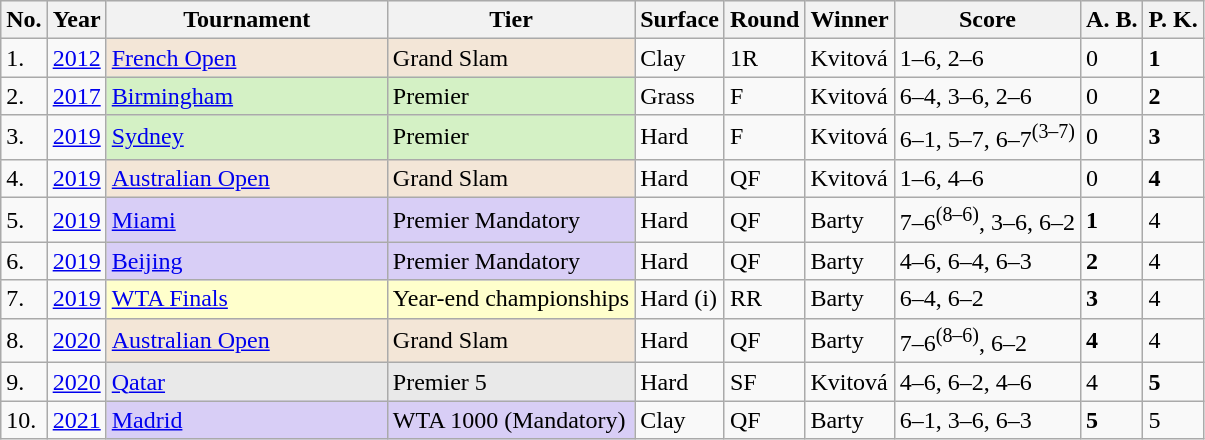<table class="sortable wikitable">
<tr style="background:#eee;">
<th>No.</th>
<th>Year</th>
<th style="width:180px;">Tournament</th>
<th>Tier</th>
<th>Surface</th>
<th>Round</th>
<th>Winner</th>
<th>Score</th>
<th>A. B.</th>
<th>P. K.</th>
</tr>
<tr>
<td>1.</td>
<td><a href='#'>2012</a></td>
<td style="background:#F3E6D7;"><a href='#'>French Open</a></td>
<td style="background:#F3E6D7;">Grand Slam</td>
<td>Clay</td>
<td>1R</td>
<td>Kvitová</td>
<td>1–6, 2–6</td>
<td>0</td>
<td><strong>1</strong></td>
</tr>
<tr>
<td>2.</td>
<td><a href='#'>2017</a></td>
<td style="background:#D4F1C5;"><a href='#'>Birmingham</a></td>
<td style="background:#D4F1C5;">Premier</td>
<td>Grass</td>
<td>F</td>
<td>Kvitová</td>
<td>6–4, 3–6, 2–6</td>
<td>0</td>
<td><strong>2</strong></td>
</tr>
<tr>
<td>3.</td>
<td><a href='#'>2019</a></td>
<td style="background:#D4F1C5;"><a href='#'>Sydney</a></td>
<td style="background:#D4F1C5;">Premier</td>
<td>Hard</td>
<td>F</td>
<td>Kvitová</td>
<td>6–1, 5–7, 6–7<sup>(3–7)</sup></td>
<td>0</td>
<td><strong>3</strong></td>
</tr>
<tr>
<td>4.</td>
<td><a href='#'>2019</a></td>
<td style="background:#F3E6D7;"><a href='#'>Australian Open</a></td>
<td style="background:#F3E6D7;">Grand Slam</td>
<td>Hard</td>
<td>QF</td>
<td>Kvitová</td>
<td>1–6, 4–6</td>
<td>0</td>
<td><strong>4</strong></td>
</tr>
<tr>
<td>5.</td>
<td><a href='#'>2019</a></td>
<td style="background:#D8CEF6;"><a href='#'>Miami</a></td>
<td style="background:#D8CEF6;">Premier Mandatory</td>
<td>Hard</td>
<td>QF</td>
<td>Barty</td>
<td>7–6<sup>(8–6)</sup>, 3–6, 6–2</td>
<td><strong>1</strong></td>
<td>4</td>
</tr>
<tr>
<td>6.</td>
<td><a href='#'>2019</a></td>
<td style="background:#D8CEF6;"><a href='#'>Beijing</a></td>
<td style="background:#D8CEF6;">Premier Mandatory</td>
<td>Hard</td>
<td>QF</td>
<td>Barty</td>
<td>4–6, 6–4, 6–3</td>
<td><strong>2</strong></td>
<td>4</td>
</tr>
<tr>
<td>7.</td>
<td><a href='#'>2019</a></td>
<td style="background:#FFFFCC;"><a href='#'>WTA Finals</a></td>
<td style="background:#FFFFCC;">Year-end championships</td>
<td>Hard (i)</td>
<td>RR</td>
<td>Barty</td>
<td>6–4, 6–2</td>
<td><strong>3</strong></td>
<td>4</td>
</tr>
<tr>
<td>8.</td>
<td><a href='#'>2020</a></td>
<td style="background:#F3E6D7;"><a href='#'>Australian Open</a></td>
<td style="background:#F3E6D7;">Grand Slam</td>
<td>Hard</td>
<td>QF</td>
<td>Barty</td>
<td>7–6<sup>(8–6)</sup>, 6–2</td>
<td><strong>4</strong></td>
<td>4</td>
</tr>
<tr>
<td>9.</td>
<td><a href='#'>2020</a></td>
<td style="background:#E9E9E9;"><a href='#'>Qatar</a></td>
<td style="background:#E9E9E9;">Premier 5</td>
<td>Hard</td>
<td>SF</td>
<td>Kvitová</td>
<td>4–6, 6–2, 4–6</td>
<td>4</td>
<td><strong>5</strong></td>
</tr>
<tr>
<td>10.</td>
<td><a href='#'>2021</a></td>
<td style="background:#D8CEF6;"><a href='#'>Madrid</a></td>
<td style="background:#D8CEF6;">WTA 1000 (Mandatory)</td>
<td>Clay</td>
<td>QF</td>
<td>Barty</td>
<td>6–1, 3–6, 6–3</td>
<td><strong>5</strong></td>
<td>5</td>
</tr>
</table>
